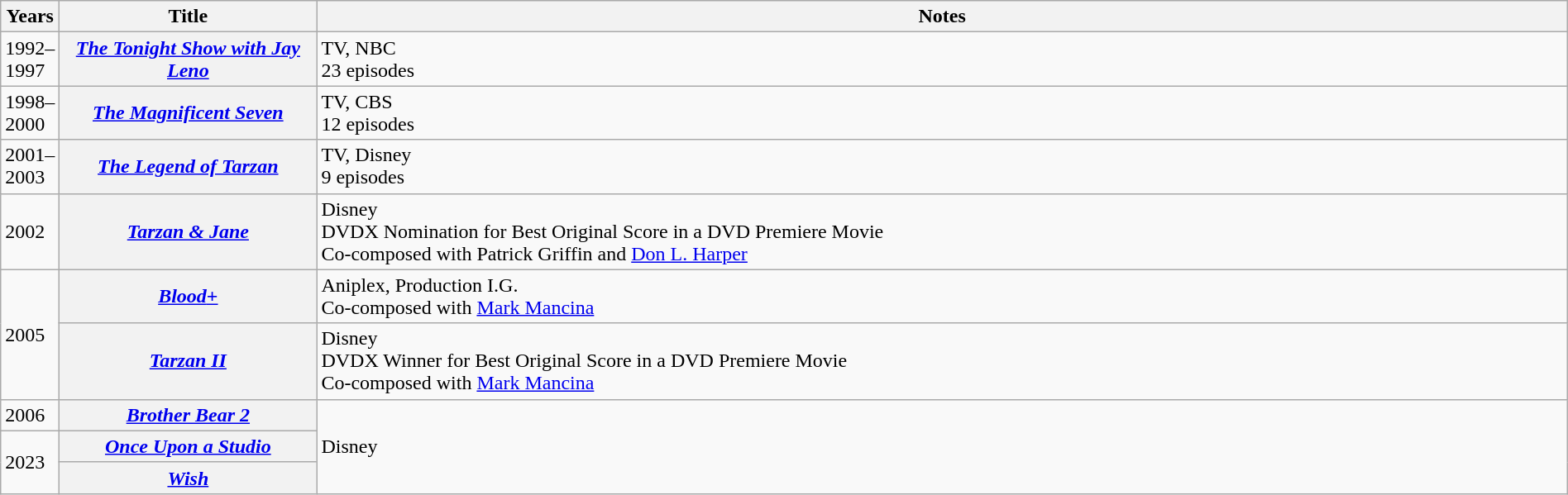<table class="wikitable" width=100%>
<tr>
<th width=30>Years</th>
<th width=200>Title</th>
<th>Notes</th>
</tr>
<tr>
<td>1992–1997</td>
<th><em><a href='#'>The Tonight Show with Jay Leno</a></em></th>
<td>TV, NBC<br>23 episodes</td>
</tr>
<tr>
<td>1998–2000</td>
<th><em><a href='#'>The Magnificent Seven</a></em></th>
<td>TV, CBS<br>12 episodes</td>
</tr>
<tr>
<td>2001–2003</td>
<th><em><a href='#'>The Legend of Tarzan</a></em></th>
<td>TV, Disney<br>9 episodes</td>
</tr>
<tr>
<td>2002</td>
<th><em><a href='#'>Tarzan & Jane</a></em></th>
<td>Disney<br>DVDX Nomination for Best Original Score in a DVD Premiere Movie<br>Co-composed with Patrick Griffin and <a href='#'>Don L. Harper</a></td>
</tr>
<tr>
<td rowspan="2">2005</td>
<th><a href='#'><em>Blood</em>+</a></th>
<td>Aniplex, Production I.G.<br>Co-composed with <a href='#'>Mark Mancina</a></td>
</tr>
<tr>
<th><em><a href='#'>Tarzan II</a></em></th>
<td>Disney<br>DVDX Winner for Best Original Score in a DVD Premiere Movie<br>Co-composed with <a href='#'>Mark Mancina</a></td>
</tr>
<tr>
<td>2006</td>
<th><em><a href='#'>Brother Bear 2</a></em></th>
<td rowspan="3">Disney</td>
</tr>
<tr>
<td rowspan="2">2023</td>
<th><em><a href='#'>Once Upon a Studio</a></em></th>
</tr>
<tr>
<th><em><a href='#'>Wish</a></em></th>
</tr>
</table>
